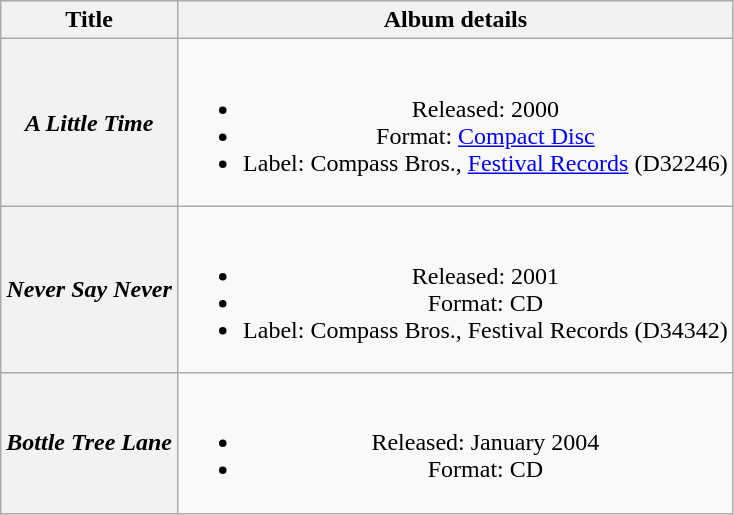<table class="wikitable plainrowheaders" style="text-align:center;" border="1">
<tr>
<th scope="col">Title</th>
<th scope="col">Album details</th>
</tr>
<tr>
<th scope="row"><em>A Little Time</em></th>
<td><br><ul><li>Released: 2000</li><li>Format: <a href='#'>Compact Disc</a></li><li>Label: Compass Bros., <a href='#'>Festival Records</a> (D32246)</li></ul></td>
</tr>
<tr>
<th scope="row"><em>Never Say Never</em></th>
<td><br><ul><li>Released: 2001</li><li>Format: CD</li><li>Label: Compass Bros., Festival Records (D34342)</li></ul></td>
</tr>
<tr>
<th scope="row"><em>Bottle Tree Lane</em></th>
<td><br><ul><li>Released: January 2004</li><li>Format: CD</li></ul></td>
</tr>
</table>
